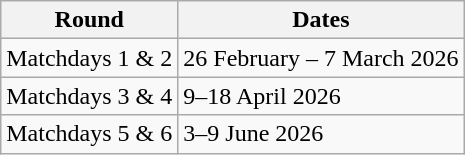<table class="wikitable">
<tr>
<th>Round</th>
<th>Dates</th>
</tr>
<tr>
<td>Matchdays 1 & 2</td>
<td>26 February – 7 March 2026</td>
</tr>
<tr>
<td>Matchdays 3 & 4</td>
<td>9–18 April 2026</td>
</tr>
<tr>
<td>Matchdays 5 & 6</td>
<td>3–9 June 2026</td>
</tr>
</table>
